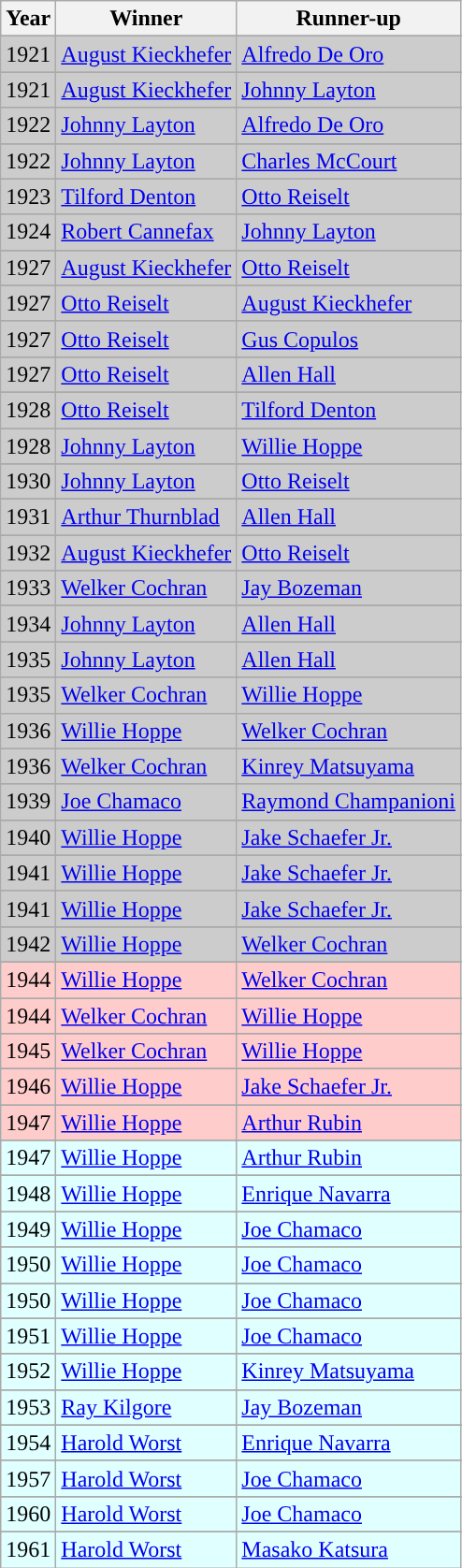<table class="wikitable sortable" style="font-size:100%; text-align: left;">
<tr>
<th>Year</th>
<th>Winner</th>
<th>Runner-up</th>
</tr>
<tr>
</tr>
<tr style="background:#CCCCCC;">
<td>1921</td>
<td> <a href='#'>August Kieckhefer</a></td>
<td> <a href='#'>Alfredo De Oro</a></td>
</tr>
<tr>
</tr>
<tr style="background:#CCCCCC;">
<td>1921</td>
<td> <a href='#'>August Kieckhefer</a></td>
<td> <a href='#'>Johnny Layton</a></td>
</tr>
<tr>
</tr>
<tr style="background:#CCCCCC;">
<td>1922</td>
<td> <a href='#'>Johnny Layton</a></td>
<td> <a href='#'>Alfredo De Oro</a></td>
</tr>
<tr>
</tr>
<tr style="background:#CCCCCC;">
<td>1922</td>
<td> <a href='#'>Johnny Layton</a></td>
<td> <a href='#'>Charles McCourt</a></td>
</tr>
<tr>
</tr>
<tr style="background:#CCCCCC;">
<td>1923</td>
<td> <a href='#'>Tilford Denton</a></td>
<td> <a href='#'>Otto Reiselt</a></td>
</tr>
<tr>
</tr>
<tr style="background:#CCCCCC;">
<td>1924</td>
<td> <a href='#'>Robert Cannefax</a></td>
<td> <a href='#'>Johnny Layton</a></td>
</tr>
<tr>
</tr>
<tr style="background:#CCCCCC;">
<td>1927</td>
<td> <a href='#'>August Kieckhefer</a></td>
<td> <a href='#'>Otto Reiselt</a></td>
</tr>
<tr>
</tr>
<tr style="background:#CCCCCC;">
<td>1927</td>
<td> <a href='#'>Otto Reiselt</a></td>
<td> <a href='#'>August Kieckhefer</a></td>
</tr>
<tr>
</tr>
<tr style="background:#CCCCCC;">
<td>1927</td>
<td> <a href='#'>Otto Reiselt</a></td>
<td> <a href='#'>Gus Copulos</a></td>
</tr>
<tr>
</tr>
<tr style="background:#CCCCCC;">
<td>1927</td>
<td> <a href='#'>Otto Reiselt</a></td>
<td> <a href='#'>Allen Hall</a></td>
</tr>
<tr>
</tr>
<tr style="background:#CCCCCC;">
<td>1928</td>
<td> <a href='#'>Otto Reiselt</a></td>
<td> <a href='#'>Tilford Denton</a></td>
</tr>
<tr>
</tr>
<tr style="background:#CCCCCC;">
<td>1928</td>
<td> <a href='#'>Johnny Layton</a></td>
<td> <a href='#'>Willie Hoppe</a></td>
</tr>
<tr>
</tr>
<tr style="background:#CCCCCC;">
<td>1930</td>
<td> <a href='#'>Johnny Layton</a></td>
<td> <a href='#'>Otto Reiselt</a></td>
</tr>
<tr>
</tr>
<tr style="background:#CCCCCC;">
<td>1931</td>
<td> <a href='#'>Arthur Thurnblad</a></td>
<td> <a href='#'>Allen Hall</a></td>
</tr>
<tr>
</tr>
<tr style="background:#CCCCCC;">
<td>1932</td>
<td> <a href='#'>August Kieckhefer</a></td>
<td> <a href='#'>Otto Reiselt</a></td>
</tr>
<tr>
</tr>
<tr style="background:#CCCCCC;">
<td>1933</td>
<td> <a href='#'>Welker Cochran</a></td>
<td> <a href='#'>Jay Bozeman</a></td>
</tr>
<tr>
</tr>
<tr style="background:#CCCCCC;">
<td>1934</td>
<td> <a href='#'>Johnny Layton</a></td>
<td> <a href='#'>Allen Hall</a></td>
</tr>
<tr>
</tr>
<tr style="background:#CCCCCC;">
<td>1935</td>
<td> <a href='#'>Johnny Layton</a></td>
<td> <a href='#'>Allen Hall</a></td>
</tr>
<tr>
</tr>
<tr style="background:#CCCCCC;">
<td>1935</td>
<td> <a href='#'>Welker Cochran</a></td>
<td> <a href='#'>Willie Hoppe</a></td>
</tr>
<tr style="background:#CCCCCC;">
<td>1936</td>
<td> <a href='#'>Willie Hoppe</a></td>
<td> <a href='#'>Welker Cochran</a></td>
</tr>
<tr>
</tr>
<tr style="background:#CCCCCC;">
<td>1936</td>
<td> <a href='#'>Welker Cochran</a></td>
<td> <a href='#'>Kinrey Matsuyama</a></td>
</tr>
<tr>
</tr>
<tr style="background:#CCCCCC;">
<td>1939</td>
<td> <a href='#'>Joe Chamaco</a></td>
<td> <a href='#'>Raymond Champanioni</a></td>
</tr>
<tr>
</tr>
<tr style="background:#CCCCCC;">
<td>1940</td>
<td> <a href='#'>Willie Hoppe</a></td>
<td> <a href='#'>Jake Schaefer Jr.</a></td>
</tr>
<tr>
</tr>
<tr style="background:#CCCCCC;">
<td>1941</td>
<td> <a href='#'>Willie Hoppe</a></td>
<td> <a href='#'>Jake Schaefer Jr.</a></td>
</tr>
<tr>
</tr>
<tr style="background:#CCCCCC;">
<td>1941</td>
<td> <a href='#'>Willie Hoppe</a></td>
<td> <a href='#'>Jake Schaefer Jr.</a></td>
</tr>
<tr>
</tr>
<tr style="background:#CCCCCC;">
<td>1942</td>
<td> <a href='#'>Willie Hoppe</a></td>
<td> <a href='#'>Welker Cochran</a></td>
</tr>
<tr>
</tr>
<tr style="background:#FFCCCC;">
<td>1944</td>
<td> <a href='#'>Willie Hoppe</a></td>
<td> <a href='#'>Welker Cochran</a></td>
</tr>
<tr>
</tr>
<tr style="background:#FFCCCC;">
<td>1944</td>
<td> <a href='#'>Welker Cochran</a></td>
<td> <a href='#'>Willie Hoppe</a></td>
</tr>
<tr>
</tr>
<tr style="background:#FFCCCC;">
<td>1945</td>
<td> <a href='#'>Welker Cochran</a></td>
<td> <a href='#'>Willie Hoppe</a></td>
</tr>
<tr>
</tr>
<tr style="background:#FFCCCC;">
<td>1946</td>
<td> <a href='#'>Willie Hoppe</a></td>
<td> <a href='#'>Jake Schaefer Jr.</a></td>
</tr>
<tr>
</tr>
<tr style="background:#FFCCCC;">
<td>1947</td>
<td> <a href='#'>Willie Hoppe</a></td>
<td> <a href='#'>Arthur Rubin</a></td>
</tr>
<tr>
</tr>
<tr style="background:#E0FFFF;">
<td>1947</td>
<td> <a href='#'>Willie Hoppe</a></td>
<td> <a href='#'>Arthur Rubin</a></td>
</tr>
<tr>
</tr>
<tr style="background:#E0FFFF;">
<td>1948</td>
<td> <a href='#'>Willie Hoppe</a></td>
<td> <a href='#'>Enrique Navarra</a></td>
</tr>
<tr>
</tr>
<tr style="background:#E0FFFF;">
<td>1949</td>
<td> <a href='#'>Willie Hoppe</a></td>
<td> <a href='#'>Joe Chamaco</a></td>
</tr>
<tr>
</tr>
<tr style="background:#E0FFFF;">
<td>1950</td>
<td> <a href='#'>Willie Hoppe</a></td>
<td> <a href='#'>Joe Chamaco</a></td>
</tr>
<tr>
</tr>
<tr style="background:#E0FFFF;">
<td>1950</td>
<td> <a href='#'>Willie Hoppe</a></td>
<td> <a href='#'>Joe Chamaco</a></td>
</tr>
<tr>
</tr>
<tr style="background:#E0FFFF;">
<td>1951</td>
<td> <a href='#'>Willie Hoppe</a></td>
<td> <a href='#'>Joe Chamaco</a></td>
</tr>
<tr>
</tr>
<tr style="background:#E0FFFF;">
<td>1952</td>
<td> <a href='#'>Willie Hoppe</a></td>
<td> <a href='#'>Kinrey Matsuyama</a></td>
</tr>
<tr>
</tr>
<tr style="background:#E0FFFF;">
<td>1953</td>
<td> <a href='#'>Ray Kilgore</a></td>
<td> <a href='#'>Jay Bozeman</a></td>
</tr>
<tr>
</tr>
<tr style="background:#E0FFFF;">
<td>1954</td>
<td> <a href='#'>Harold Worst</a></td>
<td> <a href='#'>Enrique Navarra</a></td>
</tr>
<tr>
</tr>
<tr style="background:#E0FFFF;">
<td>1957</td>
<td> <a href='#'>Harold Worst</a></td>
<td> <a href='#'>Joe Chamaco</a></td>
</tr>
<tr>
</tr>
<tr style="background:#E0FFFF;">
<td>1960</td>
<td> <a href='#'>Harold Worst</a></td>
<td> <a href='#'>Joe Chamaco</a></td>
</tr>
<tr>
</tr>
<tr style="background:#E0FFFF;">
<td>1961</td>
<td> <a href='#'>Harold Worst</a></td>
<td> <a href='#'>Masako Katsura</a></td>
</tr>
</table>
